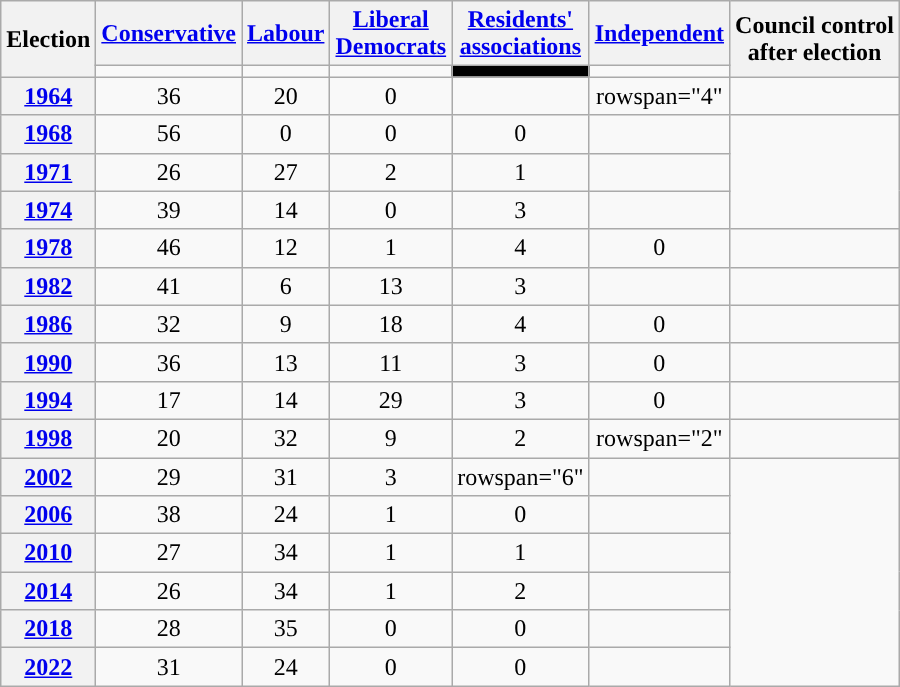<table class="wikitable plainrowheaders" style="text-align:center">
<tr>
<th scope="col" rowspan="2">Election</th>
<th scope="col"><a href='#'>Conservative</a></th>
<th scope="col"><a href='#'>Labour</a></th>
<th scope="col" style="width:1px"><a href='#'>Liberal Democrats</a></th>
<th scope="col" style="width:1px"><a href='#'>Residents' associations</a></th>
<th scope="col"><a href='#'>Independent</a></th>
<th scope="col" rowspan="2" colspan="2">Council control<br>after election</th>
</tr>
<tr>
<td style="background:"></td>
<td style="background:"></td>
<td style="background:"></td>
<td style="background:#000000"></td>
<td style="background:"></td>
</tr>
<tr>
<th scope="row"><a href='#'>1964</a></th>
<td>36</td>
<td>20</td>
<td>0</td>
<td></td>
<td>rowspan="4" </td>
<td></td>
</tr>
<tr>
<th scope="row"><a href='#'>1968</a></th>
<td>56</td>
<td>0</td>
<td>0</td>
<td>0</td>
<td></td>
</tr>
<tr>
<th scope="row"><a href='#'>1971</a></th>
<td>26</td>
<td>27</td>
<td>2</td>
<td>1</td>
<td></td>
</tr>
<tr>
<th scope="row"><a href='#'>1974</a></th>
<td>39</td>
<td>14</td>
<td>0</td>
<td>3</td>
<td></td>
</tr>
<tr>
<th scope="row"><a href='#'>1978</a></th>
<td>46</td>
<td>12</td>
<td>1</td>
<td>4</td>
<td>0</td>
<td></td>
</tr>
<tr>
<th scope="row"><a href='#'>1982</a></th>
<td>41</td>
<td>6</td>
<td>13</td>
<td>3</td>
<td></td>
<td></td>
</tr>
<tr>
<th scope="row"><a href='#'>1986</a></th>
<td>32</td>
<td>9</td>
<td>18</td>
<td>4</td>
<td>0</td>
<td></td>
</tr>
<tr>
<th scope="row"><a href='#'>1990</a></th>
<td>36</td>
<td>13</td>
<td>11</td>
<td>3</td>
<td>0</td>
<td></td>
</tr>
<tr>
<th scope="row"><a href='#'>1994</a></th>
<td>17</td>
<td>14</td>
<td>29</td>
<td>3</td>
<td>0</td>
<td></td>
</tr>
<tr>
<th scope="row"><a href='#'>1998</a></th>
<td>20</td>
<td>32</td>
<td>9</td>
<td>2</td>
<td>rowspan="2" </td>
<td></td>
</tr>
<tr>
<th scope="row"><a href='#'>2002</a></th>
<td>29</td>
<td>31</td>
<td>3</td>
<td>rowspan="6" </td>
<td></td>
</tr>
<tr>
<th scope="row"><a href='#'>2006</a></th>
<td>38</td>
<td>24</td>
<td>1</td>
<td>0</td>
<td></td>
</tr>
<tr>
<th scope="row"><a href='#'>2010</a></th>
<td>27</td>
<td>34</td>
<td>1</td>
<td>1</td>
<td></td>
</tr>
<tr>
<th scope="row"><a href='#'>2014</a></th>
<td>26</td>
<td>34</td>
<td>1</td>
<td>2</td>
<td></td>
</tr>
<tr>
<th scope="row"><a href='#'>2018</a></th>
<td>28</td>
<td>35</td>
<td>0</td>
<td>0</td>
<td></td>
</tr>
<tr>
<th scope="row"><a href='#'>2022</a></th>
<td>31</td>
<td>24</td>
<td>0</td>
<td>0</td>
<td></td>
</tr>
</table>
